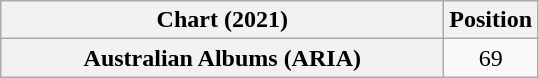<table class="wikitable sortable plainrowheaders" style="text-align:center">
<tr>
<th scope="col" style="width:18em;">Chart (2021)</th>
<th scope="col">Position</th>
</tr>
<tr>
<th scope="row">Australian Albums (ARIA)</th>
<td>69</td>
</tr>
</table>
